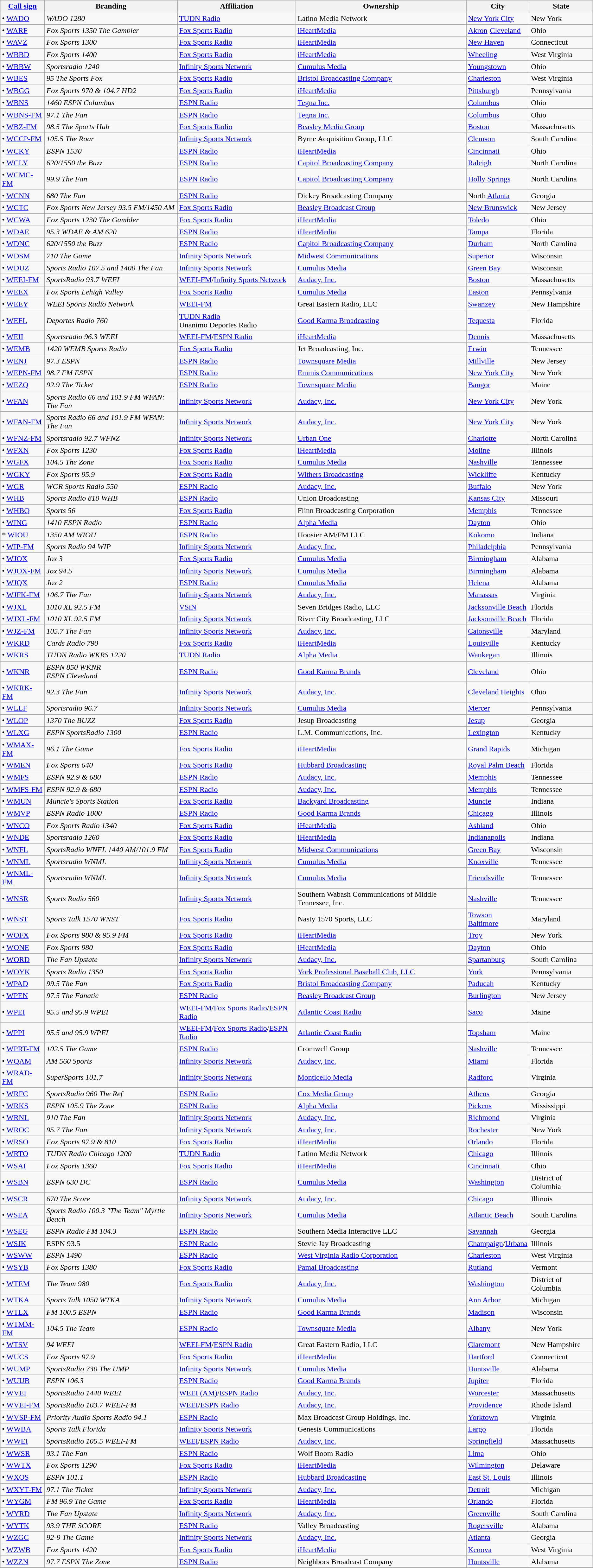<table class="wikitable sortable">
<tr ">
<th><a href='#'>Call sign</a></th>
<th>Branding</th>
<th>Affiliation</th>
<th>Ownership</th>
<th>City</th>
<th>State</th>
</tr>
<tr>
<td>• <a href='#'>WADO</a></td>
<td><em>WADO 1280</em></td>
<td><a href='#'>TUDN Radio</a></td>
<td>Latino Media Network</td>
<td><a href='#'>New York City</a></td>
<td>New York</td>
</tr>
<tr>
<td>• <a href='#'>WARF</a></td>
<td><em>Fox Sports 1350 The Gambler</em></td>
<td><a href='#'>Fox Sports Radio</a></td>
<td><a href='#'>iHeartMedia</a></td>
<td><a href='#'>Akron</a>-<a href='#'>Cleveland</a></td>
<td>Ohio</td>
</tr>
<tr>
<td>• <a href='#'>WAVZ</a></td>
<td><em>Fox Sports 1300</em></td>
<td><a href='#'>Fox Sports Radio</a></td>
<td><a href='#'>iHeartMedia</a></td>
<td><a href='#'>New Haven</a></td>
<td>Connecticut</td>
</tr>
<tr>
<td>• <a href='#'>WBBD</a></td>
<td><em>Fox Sports 1400</em></td>
<td><a href='#'>Fox Sports Radio</a></td>
<td><a href='#'>iHeartMedia</a></td>
<td><a href='#'>Wheeling</a></td>
<td>West Virginia</td>
</tr>
<tr>
<td>• <a href='#'>WBBW</a></td>
<td><em>Sportsradio 1240</em></td>
<td><a href='#'>Infinity Sports Network</a></td>
<td><a href='#'>Cumulus Media</a></td>
<td><a href='#'>Youngstown</a></td>
<td>Ohio</td>
</tr>
<tr>
<td>• <a href='#'>WBES</a></td>
<td><em>95 The Sports Fox</em></td>
<td><a href='#'>Fox Sports Radio</a></td>
<td><a href='#'>Bristol Broadcasting Company</a></td>
<td><a href='#'>Charleston</a></td>
<td>West Virginia</td>
</tr>
<tr>
<td>• <a href='#'>WBGG</a></td>
<td><em>Fox Sports 970 & 104.7 HD2</em></td>
<td><a href='#'>Fox Sports Radio</a></td>
<td><a href='#'>iHeartMedia</a></td>
<td><a href='#'>Pittsburgh</a></td>
<td>Pennsylvania</td>
</tr>
<tr>
<td>• <a href='#'>WBNS</a></td>
<td><em>1460 ESPN Columbus</em></td>
<td><a href='#'>ESPN Radio</a></td>
<td><a href='#'>Tegna Inc.</a></td>
<td><a href='#'>Columbus</a></td>
<td>Ohio</td>
</tr>
<tr>
<td>• <a href='#'>WBNS-FM</a></td>
<td><em>97.1 The Fan</em></td>
<td><a href='#'>ESPN Radio</a></td>
<td><a href='#'>Tegna Inc.</a></td>
<td><a href='#'>Columbus</a></td>
<td>Ohio</td>
</tr>
<tr>
<td>• <a href='#'>WBZ-FM</a></td>
<td><em>98.5 The Sports Hub</em></td>
<td><a href='#'>Fox Sports Radio</a></td>
<td><a href='#'>Beasley Media Group</a></td>
<td><a href='#'>Boston</a></td>
<td>Massachusetts</td>
</tr>
<tr>
<td>• <a href='#'>WCCP-FM</a></td>
<td><em>105.5 The Roar</em></td>
<td><a href='#'>Infinity Sports Network</a></td>
<td>Byrne Acquisition Group, LLC</td>
<td><a href='#'>Clemson</a></td>
<td>South Carolina</td>
</tr>
<tr>
<td>• <a href='#'>WCKY</a></td>
<td><em>ESPN 1530</em></td>
<td><a href='#'>ESPN Radio</a></td>
<td><a href='#'>iHeartMedia</a></td>
<td><a href='#'>Cincinnati</a></td>
<td>Ohio</td>
</tr>
<tr>
<td>• <a href='#'>WCLY</a></td>
<td><em>620/1550 the Buzz</em></td>
<td><a href='#'>ESPN Radio</a></td>
<td><a href='#'>Capitol Broadcasting Company</a></td>
<td><a href='#'>Raleigh</a></td>
<td>North Carolina</td>
</tr>
<tr>
<td>• <a href='#'>WCMC-FM</a></td>
<td><em>99.9 The Fan</em></td>
<td><a href='#'>ESPN Radio</a></td>
<td><a href='#'>Capitol Broadcasting Company</a></td>
<td><a href='#'>Holly Springs</a></td>
<td>North Carolina</td>
</tr>
<tr>
<td>• <a href='#'>WCNN</a></td>
<td><em>680 The Fan</em></td>
<td><a href='#'>ESPN Radio</a></td>
<td>Dickey Broadcasting Company</td>
<td>North <a href='#'>Atlanta</a></td>
<td>Georgia</td>
</tr>
<tr>
<td>• <a href='#'>WCTC</a></td>
<td><em>Fox Sports New Jersey 93.5 FM/1450 AM</em></td>
<td><a href='#'>Fox Sports Radio</a></td>
<td><a href='#'>Beasley Broadcast Group</a></td>
<td><a href='#'>New Brunswick</a></td>
<td>New Jersey</td>
</tr>
<tr>
<td>• <a href='#'>WCWA</a></td>
<td><em>Fox Sports 1230 The Gambler</em></td>
<td><a href='#'>Fox Sports Radio</a></td>
<td><a href='#'>iHeartMedia</a></td>
<td><a href='#'>Toledo</a></td>
<td>Ohio</td>
</tr>
<tr>
<td>• <a href='#'>WDAE</a></td>
<td><em>95.3 WDAE & AM 620</em></td>
<td><a href='#'>ESPN Radio</a></td>
<td><a href='#'>iHeartMedia</a></td>
<td><a href='#'>Tampa</a></td>
<td>Florida</td>
</tr>
<tr>
<td>• <a href='#'>WDNC</a></td>
<td><em>620/1550 the Buzz</em></td>
<td><a href='#'>ESPN Radio</a></td>
<td><a href='#'>Capitol Broadcasting Company</a></td>
<td><a href='#'>Durham</a></td>
<td>North Carolina</td>
</tr>
<tr>
<td>• <a href='#'>WDSM</a></td>
<td><em>710 The Game</em></td>
<td><a href='#'>Infinity Sports Network</a></td>
<td><a href='#'>Midwest Communications</a></td>
<td><a href='#'>Superior</a></td>
<td>Wisconsin</td>
</tr>
<tr>
<td>• <a href='#'>WDUZ</a></td>
<td><em>Sports Radio 107.5 and 1400 The Fan</em></td>
<td><a href='#'>Infinity Sports Network</a></td>
<td><a href='#'>Cumulus Media</a></td>
<td><a href='#'>Green Bay</a></td>
<td>Wisconsin</td>
</tr>
<tr>
<td>• <a href='#'>WEEI-FM</a></td>
<td><em>SportsRadio 93.7 WEEI</em></td>
<td><a href='#'>WEEI-FM</a>/<a href='#'>Infinity Sports Network</a></td>
<td><a href='#'>Audacy, Inc.</a></td>
<td><a href='#'>Boston</a></td>
<td>Massachusetts</td>
</tr>
<tr>
<td>• <a href='#'>WEEX</a></td>
<td><em>Fox Sports Lehigh Valley</em></td>
<td><a href='#'>Fox Sports Radio</a></td>
<td><a href='#'>Cumulus Media</a></td>
<td><a href='#'>Easton</a></td>
<td>Pennsylvania</td>
</tr>
<tr>
<td>• <a href='#'>WEEY</a></td>
<td><em>WEEI Sports Radio Network</em></td>
<td><a href='#'>WEEI-FM</a></td>
<td>Great Eastern Radio, LLC</td>
<td><a href='#'>Swanzey</a></td>
<td>New Hampshire</td>
</tr>
<tr>
<td>• <a href='#'>WEFL</a></td>
<td><em>Deportes Radio 760</em></td>
<td><a href='#'>TUDN Radio</a> <br> Unanimo Deportes Radio</td>
<td><a href='#'>Good Karma Broadcasting</a></td>
<td><a href='#'>Tequesta</a></td>
<td>Florida</td>
</tr>
<tr>
<td>• <a href='#'>WEII</a></td>
<td><em>Sportsradio 96.3 WEEI</em></td>
<td><a href='#'>WEEI-FM</a>/<a href='#'>ESPN Radio</a></td>
<td><a href='#'>iHeartMedia</a></td>
<td><a href='#'>Dennis</a></td>
<td>Massachusetts</td>
</tr>
<tr>
<td>• <a href='#'>WEMB</a></td>
<td><em>1420 WEMB Sports Radio</em></td>
<td><a href='#'>Fox Sports Radio</a></td>
<td>Jet Broadcasting, Inc.</td>
<td><a href='#'>Erwin</a></td>
<td>Tennessee</td>
</tr>
<tr>
<td>• <a href='#'>WENJ</a></td>
<td><em>97.3 ESPN</em></td>
<td><a href='#'>ESPN Radio</a></td>
<td><a href='#'>Townsquare Media</a></td>
<td><a href='#'>Millville</a></td>
<td>New Jersey</td>
</tr>
<tr>
<td>• <a href='#'>WEPN-FM</a></td>
<td><em>98.7 FM ESPN</em></td>
<td><a href='#'>ESPN Radio</a></td>
<td><a href='#'>Emmis Communications</a></td>
<td><a href='#'>New York City</a></td>
<td>New York</td>
</tr>
<tr>
<td>• <a href='#'>WEZQ</a></td>
<td><em>92.9 The Ticket</em></td>
<td><a href='#'>ESPN Radio</a></td>
<td><a href='#'>Townsquare Media</a></td>
<td><a href='#'>Bangor</a></td>
<td>Maine</td>
</tr>
<tr>
<td>• <a href='#'>WFAN</a></td>
<td><em>Sports Radio 66 and 101.9 FM WFAN: The Fan</em></td>
<td><a href='#'>Infinity Sports Network</a></td>
<td><a href='#'>Audacy, Inc.</a></td>
<td><a href='#'>New York City</a></td>
<td>New York</td>
</tr>
<tr>
<td>• <a href='#'>WFAN-FM</a></td>
<td><em>Sports Radio 66 and 101.9 FM WFAN: The Fan</em></td>
<td><a href='#'>Infinity Sports Network</a></td>
<td><a href='#'>Audacy, Inc.</a></td>
<td><a href='#'>New York City</a></td>
<td>New York</td>
</tr>
<tr>
<td>• <a href='#'>WFNZ-FM</a></td>
<td><em>Sportsradio 92.7 WFNZ</em></td>
<td><a href='#'>Infinity Sports Network</a></td>
<td><a href='#'>Urban One</a></td>
<td><a href='#'>Charlotte</a></td>
<td>North Carolina</td>
</tr>
<tr>
<td>• <a href='#'>WFXN</a></td>
<td><em>Fox Sports 1230</em></td>
<td><a href='#'>Fox Sports Radio</a></td>
<td><a href='#'>iHeartMedia</a></td>
<td><a href='#'>Moline</a></td>
<td>Illinois</td>
</tr>
<tr>
<td>• <a href='#'>WGFX</a></td>
<td><em>104.5 The Zone</em></td>
<td><a href='#'>Fox Sports Radio</a></td>
<td><a href='#'>Cumulus Media</a></td>
<td><a href='#'>Nashville</a></td>
<td>Tennessee</td>
</tr>
<tr>
<td>• <a href='#'>WGKY</a></td>
<td><em>Fox Sports 95.9</em></td>
<td><a href='#'>Fox Sports Radio</a></td>
<td><a href='#'>Withers Broadcasting</a></td>
<td><a href='#'>Wickliffe</a></td>
<td>Kentucky</td>
</tr>
<tr>
<td>• <a href='#'>WGR</a></td>
<td><em>WGR Sports Radio 550</em></td>
<td><a href='#'>ESPN Radio</a></td>
<td><a href='#'>Audacy, Inc.</a></td>
<td><a href='#'>Buffalo</a></td>
<td>New York</td>
</tr>
<tr>
<td>• <a href='#'>WHB</a></td>
<td><em>Sports Radio 810 WHB</em></td>
<td><a href='#'>ESPN Radio</a></td>
<td>Union Broadcasting</td>
<td><a href='#'>Kansas City</a></td>
<td>Missouri</td>
</tr>
<tr>
<td>• <a href='#'>WHBQ</a></td>
<td><em>Sports 56</em></td>
<td><a href='#'>Fox Sports Radio</a></td>
<td>Flinn Broadcasting Corporation</td>
<td><a href='#'>Memphis</a></td>
<td>Tennessee</td>
</tr>
<tr>
<td>• <a href='#'>WING</a></td>
<td><em>1410 ESPN Radio</em></td>
<td><a href='#'>ESPN Radio</a></td>
<td><a href='#'>Alpha Media</a></td>
<td><a href='#'>Dayton</a></td>
<td>Ohio</td>
</tr>
<tr>
<td>* <a href='#'>WIOU</a></td>
<td><em>1350 AM WIOU</em></td>
<td><a href='#'>ESPN Radio</a></td>
<td>Hoosier AM/FM LLC</td>
<td><a href='#'>Kokomo</a></td>
<td>Indiana</td>
</tr>
<tr>
<td>• <a href='#'>WIP-FM</a></td>
<td><em>Sports Radio 94 WIP</em></td>
<td><a href='#'>Infinity Sports Network</a></td>
<td><a href='#'>Audacy, Inc.</a></td>
<td><a href='#'>Philadelphia</a></td>
<td>Pennsylvania</td>
</tr>
<tr>
<td>• <a href='#'>WJOX</a></td>
<td><em>Jox 3</em></td>
<td><a href='#'>Fox Sports Radio</a></td>
<td><a href='#'>Cumulus Media</a></td>
<td><a href='#'>Birmingham</a></td>
<td>Alabama</td>
</tr>
<tr>
<td>• <a href='#'>WJOX-FM</a></td>
<td><em>Jox 94.5</em></td>
<td><a href='#'>Infinity Sports Network</a></td>
<td><a href='#'>Cumulus Media</a></td>
<td><a href='#'>Birmingham</a></td>
<td>Alabama</td>
</tr>
<tr>
<td>• <a href='#'>WJQX</a></td>
<td><em>Jox 2</em></td>
<td><a href='#'>ESPN Radio</a></td>
<td><a href='#'>Cumulus Media</a></td>
<td><a href='#'>Helena</a></td>
<td>Alabama</td>
</tr>
<tr>
<td>• <a href='#'>WJFK-FM</a></td>
<td><em>106.7 The Fan</em></td>
<td><a href='#'>Infinity Sports Network</a></td>
<td><a href='#'>Audacy, Inc.</a></td>
<td><a href='#'>Manassas</a></td>
<td>Virginia</td>
</tr>
<tr>
<td>• <a href='#'>WJXL</a></td>
<td><em>1010 XL 92.5 FM</em></td>
<td><a href='#'>VSiN</a></td>
<td>Seven Bridges Radio, LLC</td>
<td><a href='#'>Jacksonville Beach</a></td>
<td>Florida</td>
</tr>
<tr>
<td>• <a href='#'>WJXL-FM</a></td>
<td><em>1010 XL 92.5 FM</em></td>
<td><a href='#'>Infinity Sports Network</a></td>
<td>River City Broadcasting, LLC</td>
<td><a href='#'>Jacksonville Beach</a></td>
<td>Florida</td>
</tr>
<tr>
<td>• <a href='#'>WJZ-FM</a></td>
<td><em>105.7 The Fan</em></td>
<td><a href='#'>Infinity Sports Network</a></td>
<td><a href='#'>Audacy, Inc.</a></td>
<td><a href='#'>Catonsville</a></td>
<td>Maryland</td>
</tr>
<tr>
<td>• <a href='#'>WKRD</a></td>
<td><em>Cards Radio 790</em></td>
<td><a href='#'>Fox Sports Radio</a></td>
<td><a href='#'>iHeartMedia</a></td>
<td><a href='#'>Louisville</a></td>
<td>Kentucky</td>
</tr>
<tr>
<td>• <a href='#'>WKRS</a></td>
<td><em>TUDN Radio WKRS 1220</em></td>
<td><a href='#'>TUDN Radio</a></td>
<td><a href='#'>Alpha Media</a></td>
<td><a href='#'>Waukegan</a></td>
<td>Illinois</td>
</tr>
<tr>
<td>• <a href='#'>WKNR</a></td>
<td><em>ESPN 850 WKNR</em><br><em>ESPN Cleveland</em></td>
<td><a href='#'>ESPN Radio</a></td>
<td><a href='#'>Good Karma Brands</a></td>
<td><a href='#'>Cleveland</a></td>
<td>Ohio</td>
</tr>
<tr>
<td>• <a href='#'>WKRK-FM</a></td>
<td><em>92.3 The Fan</em></td>
<td><a href='#'>Infinity Sports Network</a></td>
<td><a href='#'>Audacy, Inc.</a></td>
<td><a href='#'>Cleveland Heights</a></td>
<td>Ohio</td>
</tr>
<tr>
<td>• <a href='#'>WLLF</a></td>
<td><em>Sportsradio 96.7</em></td>
<td><a href='#'>Infinity Sports Network</a></td>
<td><a href='#'>Cumulus Media</a></td>
<td><a href='#'>Mercer</a></td>
<td>Pennsylvania</td>
</tr>
<tr>
<td>• <a href='#'>WLOP</a></td>
<td><em>1370 The BUZZ</em></td>
<td><a href='#'>Fox Sports Radio</a></td>
<td>Jesup Broadcasting</td>
<td><a href='#'>Jesup</a></td>
<td>Georgia</td>
</tr>
<tr>
<td>• <a href='#'>WLXG</a></td>
<td><em>ESPN SportsRadio 1300</em></td>
<td><a href='#'>ESPN Radio</a></td>
<td>L.M. Communications, Inc.</td>
<td><a href='#'>Lexington</a></td>
<td>Kentucky</td>
</tr>
<tr>
<td>• <a href='#'>WMAX-FM</a></td>
<td><em>96.1 The Game</em></td>
<td><a href='#'>Fox Sports Radio</a></td>
<td><a href='#'>iHeartMedia</a></td>
<td><a href='#'>Grand Rapids</a></td>
<td>Michigan</td>
</tr>
<tr>
<td>• <a href='#'>WMEN</a></td>
<td><em>Fox Sports 640</em></td>
<td><a href='#'>Fox Sports Radio</a></td>
<td><a href='#'>Hubbard Broadcasting</a></td>
<td><a href='#'>Royal Palm Beach</a></td>
<td>Florida</td>
</tr>
<tr>
<td>• <a href='#'>WMFS</a></td>
<td><em>ESPN 92.9 & 680</em></td>
<td><a href='#'>ESPN Radio</a></td>
<td><a href='#'>Audacy, Inc.</a></td>
<td><a href='#'>Memphis</a></td>
<td>Tennessee</td>
</tr>
<tr>
<td>• <a href='#'>WMFS-FM</a></td>
<td><em>ESPN 92.9 & 680</em></td>
<td><a href='#'>ESPN Radio</a></td>
<td><a href='#'>Audacy, Inc.</a></td>
<td><a href='#'>Memphis</a></td>
<td>Tennessee</td>
</tr>
<tr>
<td>• <a href='#'>WMUN</a></td>
<td><em>Muncie's Sports Station</em></td>
<td><a href='#'>Fox Sports Radio</a></td>
<td><a href='#'>Backyard Broadcasting</a></td>
<td><a href='#'>Muncie</a></td>
<td>Indiana</td>
</tr>
<tr>
<td>• <a href='#'>WMVP</a></td>
<td><em>ESPN Radio 1000</em></td>
<td><a href='#'>ESPN Radio</a></td>
<td><a href='#'>Good Karma Brands</a></td>
<td><a href='#'>Chicago</a></td>
<td>Illinois</td>
</tr>
<tr>
<td>• <a href='#'>WNCO</a></td>
<td><em>Fox Sports Radio 1340</em></td>
<td><a href='#'>Fox Sports Radio</a></td>
<td><a href='#'>iHeartMedia</a></td>
<td><a href='#'>Ashland</a></td>
<td>Ohio</td>
</tr>
<tr>
<td>• <a href='#'>WNDE</a></td>
<td><em>Sportsradio 1260</em></td>
<td><a href='#'>Fox Sports Radio</a></td>
<td><a href='#'>iHeartMedia</a></td>
<td><a href='#'>Indianapolis</a></td>
<td>Indiana</td>
</tr>
<tr>
<td>• <a href='#'>WNFL</a></td>
<td><em>SportsRadio WNFL 1440 AM/101.9 FM</em></td>
<td><a href='#'>Fox Sports Radio</a></td>
<td><a href='#'>Midwest Communications</a></td>
<td><a href='#'>Green Bay</a></td>
<td>Wisconsin</td>
</tr>
<tr>
<td>• <a href='#'>WNML</a></td>
<td><em>Sportsradio WNML</em></td>
<td><a href='#'>Infinity Sports Network</a></td>
<td><a href='#'>Cumulus Media</a></td>
<td><a href='#'>Knoxville</a></td>
<td>Tennessee</td>
</tr>
<tr>
<td>• <a href='#'>WNML-FM</a></td>
<td><em>Sportsradio WNML</em></td>
<td><a href='#'>Infinity Sports Network</a></td>
<td><a href='#'>Cumulus Media</a></td>
<td><a href='#'>Friendsville</a></td>
<td>Tennessee</td>
</tr>
<tr>
<td>• <a href='#'>WNSR</a></td>
<td><em>Sports Radio 560</em></td>
<td><a href='#'>Infinity Sports Network</a></td>
<td>Southern Wabash Communications of Middle Tennessee, Inc.</td>
<td><a href='#'>Nashville</a></td>
<td>Tennessee</td>
</tr>
<tr>
<td>• <a href='#'>WNST</a></td>
<td><em>Sports Talk 1570 WNST</em></td>
<td><a href='#'>Fox Sports Radio</a></td>
<td>Nasty 1570 Sports, LLC</td>
<td><a href='#'>Towson</a> <br> <a href='#'>Baltimore</a></td>
<td>Maryland</td>
</tr>
<tr>
<td>• <a href='#'>WOFX</a></td>
<td><em> Fox Sports 980 & 95.9 FM</em></td>
<td><a href='#'>Fox Sports Radio</a></td>
<td><a href='#'>iHeartMedia</a></td>
<td><a href='#'>Troy</a></td>
<td>New York</td>
</tr>
<tr>
<td>• <a href='#'>WONE</a></td>
<td><em>Fox Sports 980</em></td>
<td><a href='#'>Fox Sports Radio</a></td>
<td><a href='#'>iHeartMedia</a></td>
<td><a href='#'>Dayton</a></td>
<td>Ohio</td>
</tr>
<tr>
<td>• <a href='#'>WORD</a></td>
<td><em>The Fan Upstate</em></td>
<td><a href='#'>Infinity Sports Network</a></td>
<td><a href='#'>Audacy, Inc.</a></td>
<td><a href='#'>Spartanburg</a></td>
<td>South Carolina</td>
</tr>
<tr>
<td>• <a href='#'>WOYK</a></td>
<td><em>Sports Radio 1350</em></td>
<td><a href='#'>Fox Sports Radio</a></td>
<td><a href='#'>York Professional Baseball Club, LLC</a></td>
<td><a href='#'>York</a></td>
<td>Pennsylvania</td>
</tr>
<tr>
<td>• <a href='#'>WPAD</a></td>
<td><em>99.5 The Fan</em></td>
<td><a href='#'>Fox Sports Radio</a></td>
<td><a href='#'>Bristol Broadcasting Company</a></td>
<td><a href='#'>Paducah</a></td>
<td>Kentucky</td>
</tr>
<tr>
<td>• <a href='#'>WPEN</a></td>
<td><em>97.5 The Fanatic</em></td>
<td><a href='#'>ESPN Radio</a></td>
<td><a href='#'>Beasley Broadcast Group</a></td>
<td><a href='#'>Burlington</a></td>
<td>New Jersey</td>
</tr>
<tr>
<td>• <a href='#'>WPEI</a></td>
<td><em>95.5 and 95.9 WPEI</em></td>
<td><a href='#'>WEEI-FM</a>/<a href='#'>Fox Sports Radio</a>/<a href='#'>ESPN Radio</a></td>
<td><a href='#'>Atlantic Coast Radio</a></td>
<td><a href='#'>Saco</a></td>
<td>Maine</td>
</tr>
<tr>
<td>• <a href='#'>WPPI</a></td>
<td><em>95.5 and 95.9 WPEI</em></td>
<td><a href='#'>WEEI-FM</a>/<a href='#'>Fox Sports Radio</a>/<a href='#'>ESPN Radio</a></td>
<td><a href='#'>Atlantic Coast Radio</a></td>
<td><a href='#'>Topsham</a></td>
<td>Maine</td>
</tr>
<tr>
<td>• <a href='#'>WPRT-FM</a></td>
<td><em>102.5 The Game</em></td>
<td><a href='#'>ESPN Radio</a></td>
<td>Cromwell Group</td>
<td><a href='#'>Nashville</a></td>
<td>Tennessee</td>
</tr>
<tr>
<td>• <a href='#'>WQAM</a></td>
<td><em>AM 560 Sports</em></td>
<td><a href='#'>Infinity Sports Network</a></td>
<td><a href='#'>Audacy, Inc.</a></td>
<td><a href='#'>Miami</a></td>
<td>Florida</td>
</tr>
<tr>
<td>• <a href='#'>WRAD-FM</a></td>
<td><em>SuperSports 101.7</em></td>
<td><a href='#'>Infinity Sports Network</a></td>
<td><a href='#'>Monticello Media</a></td>
<td><a href='#'>Radford</a></td>
<td>Virginia</td>
</tr>
<tr>
<td>• <a href='#'>WRFC</a></td>
<td><em>SportsRadio 960 The Ref</em></td>
<td><a href='#'>ESPN Radio</a></td>
<td><a href='#'>Cox Media Group</a></td>
<td><a href='#'>Athens</a></td>
<td>Georgia</td>
</tr>
<tr>
<td>• <a href='#'>WRKS</a></td>
<td><em>ESPN 105.9 The Zone</em></td>
<td><a href='#'>ESPN Radio</a></td>
<td><a href='#'>Alpha Media</a></td>
<td><a href='#'>Pickens</a></td>
<td>Mississippi</td>
</tr>
<tr>
<td>• <a href='#'>WRNL</a></td>
<td><em>910 The Fan</em></td>
<td><a href='#'>Infinity Sports Network</a></td>
<td><a href='#'>Audacy, Inc.</a></td>
<td><a href='#'>Richmond</a></td>
<td>Virginia</td>
</tr>
<tr>
<td>• <a href='#'>WROC</a></td>
<td><em>95.7 The Fan</em></td>
<td><a href='#'>Infinity Sports Network</a></td>
<td><a href='#'>Audacy, Inc.</a></td>
<td><a href='#'>Rochester</a></td>
<td>New York</td>
</tr>
<tr>
<td>• <a href='#'>WRSO</a></td>
<td><em>Fox Sports 97.9 & 810</em></td>
<td><a href='#'>Fox Sports Radio</a></td>
<td><a href='#'>iHeartMedia</a></td>
<td><a href='#'>Orlando</a></td>
<td>Florida</td>
</tr>
<tr>
<td>• <a href='#'>WRTO</a></td>
<td><em>TUDN Radio Chicago 1200</em></td>
<td><a href='#'>TUDN Radio</a></td>
<td>Latino Media Network</td>
<td><a href='#'>Chicago</a></td>
<td>Illinois</td>
</tr>
<tr>
<td>• <a href='#'>WSAI</a></td>
<td><em>Fox Sports 1360</em></td>
<td><a href='#'>Fox Sports Radio</a></td>
<td><a href='#'>iHeartMedia</a></td>
<td><a href='#'>Cincinnati</a></td>
<td>Ohio</td>
</tr>
<tr>
<td>• <a href='#'>WSBN</a></td>
<td><em>ESPN 630 DC</em></td>
<td><a href='#'>ESPN Radio</a></td>
<td><a href='#'>Cumulus Media</a></td>
<td><a href='#'>Washington</a></td>
<td>District of Columbia</td>
</tr>
<tr>
<td>• <a href='#'>WSCR</a></td>
<td><em>670 The Score</em></td>
<td><a href='#'>Infinity Sports Network</a></td>
<td><a href='#'>Audacy, Inc.</a></td>
<td><a href='#'>Chicago</a></td>
<td>Illinois</td>
</tr>
<tr>
<td>• <a href='#'>WSEA</a></td>
<td><em>Sports Radio 100.3 "The Team" Myrtle Beach</em></td>
<td><a href='#'>Infinity Sports Network</a></td>
<td><a href='#'>Cumulus Media</a></td>
<td><a href='#'>Atlantic Beach</a></td>
<td>South Carolina</td>
</tr>
<tr>
<td>• <a href='#'>WSEG</a></td>
<td><em>ESPN Radio FM 104.3</em></td>
<td><a href='#'>ESPN Radio</a></td>
<td>Southern Media Interactive LLC</td>
<td><a href='#'>Savannah</a></td>
<td>Georgia</td>
</tr>
<tr>
<td>• <a href='#'>WSJK</a></td>
<td>ESPN 93.5</td>
<td><a href='#'>ESPN Radio</a></td>
<td>Stevie Jay Broadcasting</td>
<td><a href='#'>Champaign</a>/<a href='#'>Urbana</a></td>
<td>Illinois</td>
</tr>
<tr>
<td>• <a href='#'>WSWW</a></td>
<td><em>ESPN 1490</em></td>
<td><a href='#'>ESPN Radio</a></td>
<td><a href='#'>West Virginia Radio Corporation</a></td>
<td><a href='#'>Charleston</a></td>
<td>West Virginia</td>
</tr>
<tr>
<td>• <a href='#'>WSYB</a></td>
<td><em>Fox Sports 1380</em></td>
<td><a href='#'>Fox Sports Radio</a></td>
<td><a href='#'>Pamal Broadcasting</a></td>
<td><a href='#'>Rutland</a></td>
<td>Vermont</td>
</tr>
<tr>
<td>• <a href='#'>WTEM</a></td>
<td><em>The Team 980</em></td>
<td><a href='#'>Fox Sports Radio</a></td>
<td><a href='#'>Audacy, Inc.</a></td>
<td><a href='#'>Washington</a></td>
<td>District of Columbia</td>
</tr>
<tr>
<td>• <a href='#'>WTKA</a></td>
<td><em>Sports Talk 1050 WTKA</em></td>
<td><a href='#'>Infinity Sports Network</a></td>
<td><a href='#'>Cumulus Media</a></td>
<td><a href='#'>Ann Arbor</a></td>
<td>Michigan</td>
</tr>
<tr>
<td>• <a href='#'>WTLX</a></td>
<td><em>FM 100.5 ESPN</em></td>
<td><a href='#'>ESPN Radio</a></td>
<td><a href='#'>Good Karma Brands</a></td>
<td><a href='#'>Madison</a></td>
<td>Wisconsin</td>
</tr>
<tr>
<td>• <a href='#'>WTMM-FM</a></td>
<td><em>104.5 The Team</em></td>
<td><a href='#'>ESPN Radio</a></td>
<td><a href='#'>Townsquare Media</a></td>
<td><a href='#'>Albany</a></td>
<td>New York</td>
</tr>
<tr>
<td>• <a href='#'>WTSV</a></td>
<td><em>94 WEEI</em></td>
<td><a href='#'>WEEI-FM</a>/<a href='#'>ESPN Radio</a></td>
<td>Great Eastern Radio, LLC</td>
<td><a href='#'>Claremont</a></td>
<td>New Hampshire</td>
</tr>
<tr>
<td>• <a href='#'>WUCS</a></td>
<td><em>Fox Sports 97.9</em></td>
<td><a href='#'>Fox Sports Radio</a></td>
<td><a href='#'>iHeartMedia</a></td>
<td><a href='#'>Hartford</a></td>
<td>Connecticut</td>
</tr>
<tr>
<td>• <a href='#'>WUMP</a></td>
<td><em>SportsRadio 730 The UMP</em></td>
<td><a href='#'>Infinity Sports Network</a></td>
<td><a href='#'>Cumulus Media</a></td>
<td><a href='#'>Huntsville</a></td>
<td>Alabama</td>
</tr>
<tr>
<td>• <a href='#'>WUUB</a></td>
<td><em>ESPN 106.3</em></td>
<td><a href='#'>ESPN Radio</a></td>
<td><a href='#'>Good Karma Brands</a></td>
<td><a href='#'>Jupiter</a></td>
<td>Florida</td>
</tr>
<tr>
<td>• <a href='#'>WVEI</a></td>
<td><em>SportsRadio 1440 WEEI</em></td>
<td><a href='#'>WEEI (AM)</a>/<a href='#'>ESPN Radio</a></td>
<td><a href='#'>Audacy, Inc.</a></td>
<td><a href='#'>Worcester</a></td>
<td>Massachusetts</td>
</tr>
<tr>
<td>• <a href='#'>WVEI-FM</a></td>
<td><em>SportsRadio 103.7 WEEI-FM</em></td>
<td><a href='#'>WEEI</a>/<a href='#'>ESPN Radio</a></td>
<td><a href='#'>Audacy, Inc.</a></td>
<td><a href='#'>Providence</a></td>
<td>Rhode Island</td>
</tr>
<tr>
<td>• <a href='#'>WVSP-FM</a></td>
<td><em>Priority Audio Sports Radio 94.1</em></td>
<td><a href='#'>ESPN Radio</a></td>
<td>Max Broadcast Group Holdings, Inc.</td>
<td><a href='#'>Yorktown</a></td>
<td>Virginia</td>
</tr>
<tr>
<td>• <a href='#'>WWBA</a></td>
<td><em>Sports Talk Florida</em></td>
<td><a href='#'>Infinity Sports Network</a></td>
<td>Genesis Communications</td>
<td><a href='#'>Largo</a></td>
<td>Florida</td>
</tr>
<tr>
<td>• <a href='#'>WWEI</a></td>
<td><em>SportsRadio 105.5 WEEI-FM</em></td>
<td><a href='#'>WEEI</a>/<a href='#'>ESPN Radio</a></td>
<td><a href='#'>Audacy, Inc.</a></td>
<td><a href='#'>Springfield</a></td>
<td>Massachusetts</td>
</tr>
<tr>
<td>• <a href='#'>WWSR</a></td>
<td><em>93.1 The Fan</em></td>
<td><a href='#'>ESPN Radio</a></td>
<td>Wolf Boom Radio</td>
<td><a href='#'>Lima</a></td>
<td>Ohio</td>
</tr>
<tr>
<td>• <a href='#'>WWTX</a></td>
<td><em>Fox Sports 1290</em></td>
<td><a href='#'>Fox Sports Radio</a></td>
<td><a href='#'>iHeartMedia</a></td>
<td><a href='#'>Wilmington</a></td>
<td>Delaware</td>
</tr>
<tr>
<td>• <a href='#'>WXOS</a></td>
<td><em>ESPN 101.1</em></td>
<td><a href='#'>ESPN Radio</a></td>
<td><a href='#'>Hubbard Broadcasting</a></td>
<td><a href='#'>East St. Louis</a></td>
<td>Illinois</td>
</tr>
<tr>
<td>• <a href='#'>WXYT-FM</a></td>
<td><em>97.1 The Ticket</em></td>
<td><a href='#'>Infinity Sports Network</a></td>
<td><a href='#'>Audacy, Inc.</a></td>
<td><a href='#'>Detroit</a></td>
<td>Michigan</td>
</tr>
<tr>
<td>• <a href='#'>WYGM</a></td>
<td><em>FM 96.9 The Game</em></td>
<td><a href='#'>Fox Sports Radio</a></td>
<td><a href='#'>iHeartMedia</a></td>
<td><a href='#'>Orlando</a></td>
<td>Florida</td>
</tr>
<tr>
<td>• <a href='#'>WYRD</a></td>
<td><em>The Fan Upstate</em></td>
<td><a href='#'>Infinity Sports Network</a></td>
<td><a href='#'>Audacy, Inc.</a></td>
<td><a href='#'>Greenville</a></td>
<td>South Carolina</td>
</tr>
<tr>
<td>• <a href='#'>WYTK</a></td>
<td><em>93.9 THE SCORE</em></td>
<td><a href='#'>ESPN Radio</a></td>
<td>Valley Broadcasting</td>
<td><a href='#'>Rogersville</a></td>
<td>Alabama</td>
</tr>
<tr>
<td>• <a href='#'>WZGC</a></td>
<td><em>92-9 The Game</em></td>
<td><a href='#'>Infinity Sports Network</a></td>
<td><a href='#'>Audacy, Inc.</a></td>
<td><a href='#'>Atlanta</a></td>
<td>Georgia</td>
</tr>
<tr>
<td>• <a href='#'>WZWB</a></td>
<td><em>Fox Sports 1420</em></td>
<td><a href='#'>Fox Sports Radio</a></td>
<td><a href='#'>iHeartMedia</a></td>
<td><a href='#'>Kenova</a></td>
<td>West Virginia</td>
</tr>
<tr>
<td>• <a href='#'>WZZN</a></td>
<td><em>97.7 ESPN The Zone</em></td>
<td><a href='#'>ESPN Radio</a></td>
<td>Neighbors Broadcast Company</td>
<td><a href='#'>Huntsville</a></td>
<td>Alabama</td>
</tr>
</table>
